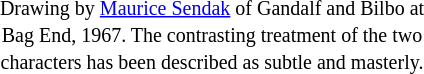<table style="margin-left: auto; margin-right: auto; border: none;">
<tr>
<td style="width:300px; text-align: center;"> <small>Drawing by <a href='#'>Maurice Sendak</a> of Gandalf and Bilbo at Bag End, 1967. The contrasting treatment of the two characters has been described as subtle and masterly.</small></td>
</tr>
</table>
